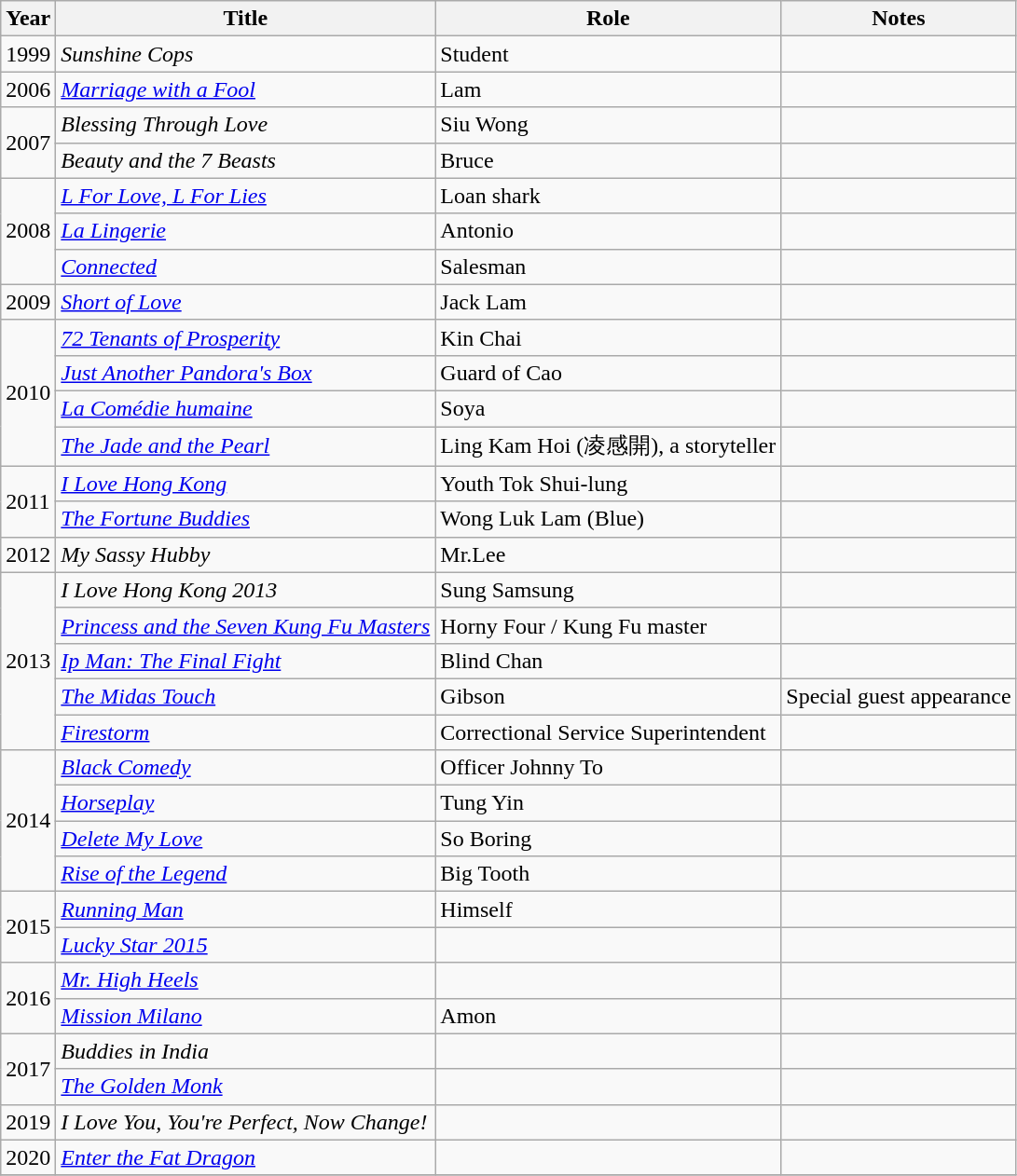<table class="wikitable sortable">
<tr>
<th>Year</th>
<th>Title</th>
<th>Role</th>
<th>Notes</th>
</tr>
<tr>
<td>1999</td>
<td><em>Sunshine Cops</em></td>
<td>Student</td>
<td></td>
</tr>
<tr>
<td>2006</td>
<td><em><a href='#'>Marriage with a Fool</a></em></td>
<td>Lam</td>
<td></td>
</tr>
<tr>
<td rowspan=2>2007</td>
<td><em>Blessing Through Love</em></td>
<td>Siu Wong</td>
<td></td>
</tr>
<tr>
<td><em>Beauty and the 7 Beasts</em></td>
<td>Bruce</td>
<td></td>
</tr>
<tr>
<td rowspan=3>2008</td>
<td><em><a href='#'>L For Love, L For Lies</a></em></td>
<td>Loan shark</td>
<td></td>
</tr>
<tr>
<td><em><a href='#'>La Lingerie</a></em></td>
<td>Antonio</td>
<td></td>
</tr>
<tr>
<td><em><a href='#'>Connected</a></em></td>
<td>Salesman</td>
<td></td>
</tr>
<tr>
<td>2009</td>
<td><em><a href='#'>Short of Love</a></em></td>
<td>Jack Lam</td>
<td></td>
</tr>
<tr>
<td rowspan=4>2010</td>
<td><em><a href='#'>72 Tenants of Prosperity</a></em></td>
<td>Kin Chai</td>
<td></td>
</tr>
<tr>
<td><em><a href='#'>Just Another Pandora's Box</a></em></td>
<td>Guard of Cao</td>
<td></td>
</tr>
<tr>
<td><em><a href='#'>La Comédie humaine</a></em></td>
<td>Soya</td>
<td></td>
</tr>
<tr>
<td><em><a href='#'>The Jade and the Pearl</a></em></td>
<td>Ling Kam Hoi (凌感開), a storyteller</td>
<td></td>
</tr>
<tr>
<td rowspan=2>2011</td>
<td><em><a href='#'>I Love Hong Kong</a></em></td>
<td>Youth Tok Shui-lung</td>
<td></td>
</tr>
<tr>
<td><em><a href='#'>The Fortune Buddies</a></em></td>
<td>Wong Luk Lam (Blue)</td>
<td></td>
</tr>
<tr>
<td rowspan=1>2012</td>
<td><em>My Sassy Hubby</em></td>
<td>Mr.Lee</td>
<td></td>
</tr>
<tr>
<td rowspan=5>2013</td>
<td><em>I Love Hong Kong 2013</em></td>
<td>Sung Samsung</td>
<td></td>
</tr>
<tr>
<td><em><a href='#'>Princess and the Seven Kung Fu Masters</a></em></td>
<td>Horny Four / Kung Fu master</td>
<td></td>
</tr>
<tr>
<td><em><a href='#'>Ip Man: The Final Fight</a></em></td>
<td>Blind Chan</td>
<td></td>
</tr>
<tr>
<td><em><a href='#'>The Midas Touch</a></em></td>
<td>Gibson</td>
<td>Special guest appearance</td>
</tr>
<tr>
<td><em><a href='#'>Firestorm</a></em></td>
<td>Correctional Service Superintendent</td>
<td></td>
</tr>
<tr>
<td rowspan=4>2014</td>
<td><em><a href='#'>Black Comedy</a></em></td>
<td>Officer Johnny To</td>
<td></td>
</tr>
<tr>
<td><em><a href='#'>Horseplay</a></em></td>
<td>Tung Yin</td>
<td></td>
</tr>
<tr>
<td><em><a href='#'>Delete My Love</a></em></td>
<td>So Boring</td>
<td></td>
</tr>
<tr>
<td><em><a href='#'>Rise of the Legend</a></em></td>
<td>Big Tooth</td>
<td></td>
</tr>
<tr>
<td rowspan=2>2015</td>
<td><em><a href='#'>Running Man</a></em></td>
<td>Himself</td>
<td></td>
</tr>
<tr>
<td><em><a href='#'>Lucky Star 2015</a></em></td>
<td></td>
<td></td>
</tr>
<tr>
<td rowspan=2>2016</td>
<td><em><a href='#'>Mr. High Heels</a></em></td>
<td></td>
<td></td>
</tr>
<tr>
<td><em><a href='#'>Mission Milano</a></em></td>
<td>Amon</td>
<td></td>
</tr>
<tr>
<td rowspan=2>2017</td>
<td><em>Buddies in India</em></td>
<td></td>
<td></td>
</tr>
<tr>
<td><em><a href='#'>The Golden Monk</a></em></td>
<td></td>
<td></td>
</tr>
<tr>
<td rowspan=1>2019</td>
<td><em>I Love You, You're Perfect, Now Change!</em></td>
<td></td>
<td></td>
</tr>
<tr>
<td rowspan=1>2020</td>
<td><em><a href='#'>Enter the Fat Dragon</a></em></td>
<td></td>
<td></td>
</tr>
<tr>
</tr>
</table>
